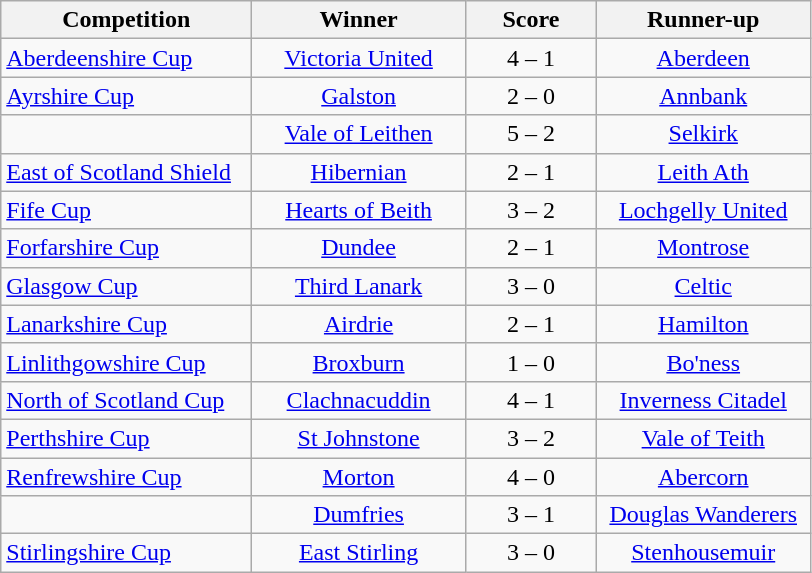<table class="wikitable" style="text-align: center;">
<tr>
<th width=160>Competition</th>
<th width=135>Winner</th>
<th width=80>Score</th>
<th width=135>Runner-up</th>
</tr>
<tr>
<td align=left><a href='#'>Aberdeenshire Cup</a></td>
<td><a href='#'>Victoria United</a></td>
<td>4 – 1</td>
<td><a href='#'>Aberdeen</a></td>
</tr>
<tr>
<td align=left><a href='#'>Ayrshire Cup</a></td>
<td><a href='#'>Galston</a></td>
<td>2 – 0</td>
<td><a href='#'>Annbank</a></td>
</tr>
<tr>
<td align=left></td>
<td><a href='#'>Vale of Leithen</a></td>
<td>5 – 2</td>
<td><a href='#'>Selkirk</a></td>
</tr>
<tr>
<td align=left><a href='#'>East of Scotland Shield</a></td>
<td><a href='#'>Hibernian</a></td>
<td>2 – 1</td>
<td><a href='#'>Leith Ath</a></td>
</tr>
<tr>
<td align=left><a href='#'>Fife Cup</a></td>
<td><a href='#'>Hearts of Beith</a></td>
<td>3 – 2</td>
<td><a href='#'>Lochgelly United</a></td>
</tr>
<tr>
<td align=left><a href='#'>Forfarshire Cup</a></td>
<td><a href='#'>Dundee</a></td>
<td>2 – 1</td>
<td><a href='#'>Montrose</a></td>
</tr>
<tr>
<td align=left><a href='#'>Glasgow Cup</a></td>
<td><a href='#'>Third Lanark</a></td>
<td>3 – 0</td>
<td><a href='#'>Celtic</a></td>
</tr>
<tr>
<td align=left><a href='#'>Lanarkshire Cup</a></td>
<td><a href='#'>Airdrie</a></td>
<td>2 – 1</td>
<td><a href='#'>Hamilton</a></td>
</tr>
<tr>
<td align=left><a href='#'>Linlithgowshire Cup</a></td>
<td><a href='#'>Broxburn</a></td>
<td>1 – 0</td>
<td><a href='#'>Bo'ness</a></td>
</tr>
<tr>
<td align=left><a href='#'>North of Scotland Cup</a></td>
<td><a href='#'>Clachnacuddin</a></td>
<td>4 – 1</td>
<td><a href='#'>Inverness Citadel</a></td>
</tr>
<tr>
<td align=left><a href='#'>Perthshire Cup</a></td>
<td><a href='#'>St Johnstone</a></td>
<td>3 – 2</td>
<td><a href='#'>Vale of Teith</a></td>
</tr>
<tr>
<td align=left><a href='#'>Renfrewshire Cup</a></td>
<td><a href='#'>Morton</a></td>
<td>4 – 0</td>
<td><a href='#'>Abercorn</a></td>
</tr>
<tr>
<td align=left></td>
<td><a href='#'>Dumfries</a></td>
<td>3 – 1</td>
<td><a href='#'>Douglas Wanderers</a></td>
</tr>
<tr>
<td align=left><a href='#'>Stirlingshire Cup</a></td>
<td><a href='#'>East Stirling</a></td>
<td>3 – 0</td>
<td><a href='#'>Stenhousemuir</a></td>
</tr>
</table>
